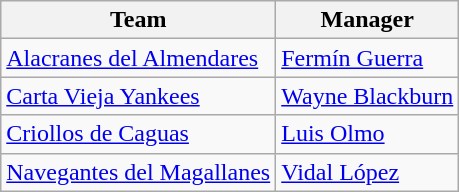<table class="wikitable">
<tr>
<th>Team</th>
<th>Manager</th>
</tr>
<tr>
<td> <a href='#'>Alacranes del Almendares</a></td>
<td> <a href='#'>Fermín Guerra</a></td>
</tr>
<tr>
<td> <a href='#'>Carta Vieja Yankees</a></td>
<td> <a href='#'>Wayne Blackburn</a></td>
</tr>
<tr>
<td> <a href='#'>Criollos de Caguas</a></td>
<td> <a href='#'>Luis Olmo</a></td>
</tr>
<tr>
<td> <a href='#'>Navegantes del Magallanes</a></td>
<td> <a href='#'>Vidal López</a></td>
</tr>
</table>
